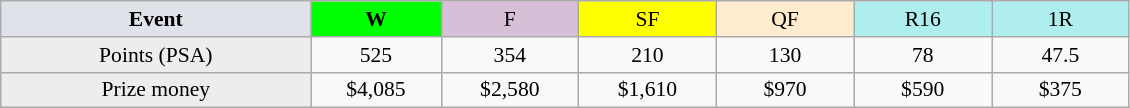<table class=wikitable style=font-size:90%;text-align:center>
<tr>
<td width=200 colspan=1 bgcolor=#dfe2e9><strong>Event</strong></td>
<td width=80 bgcolor=lime><strong>W</strong></td>
<td width=85 bgcolor=#D8BFD8>F</td>
<td width=85 bgcolor=#FFFF00>SF</td>
<td width=85 bgcolor=#ffebcd>QF</td>
<td width=85 bgcolor=#afeeee>R16</td>
<td width=85 bgcolor=#afeeee>1R</td>
</tr>
<tr>
<td bgcolor=#EDEDED>Points (PSA)</td>
<td>525</td>
<td>354</td>
<td>210</td>
<td>130</td>
<td>78</td>
<td>47.5</td>
</tr>
<tr>
<td bgcolor=#EDEDED>Prize money</td>
<td>$4,085</td>
<td>$2,580</td>
<td>$1,610</td>
<td>$970</td>
<td>$590</td>
<td>$375</td>
</tr>
</table>
